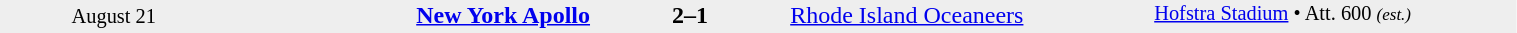<table style="width:80%; background:#eee;" cellspacing="0">
<tr>
<td rowspan="3" style="text-align:center; font-size:85%; width:15%;">August 21</td>
<td style="width:24%; text-align:right;"><strong><a href='#'>New York Apollo</a></strong></td>
<td style="text-align:center; width:13%;"><strong>2–1</strong></td>
<td width=24%><a href='#'>Rhode Island Oceaneers</a></td>
<td rowspan="3" style="font-size:85%; vertical-align:top;"><a href='#'>Hofstra Stadium</a> • Att. 600 <em><small>(est.)</small></em></td>
</tr>
<tr style=font-size:85%>
<td align=right valign=top></td>
<td valign=top></td>
<td align=left valign=top></td>
</tr>
</table>
